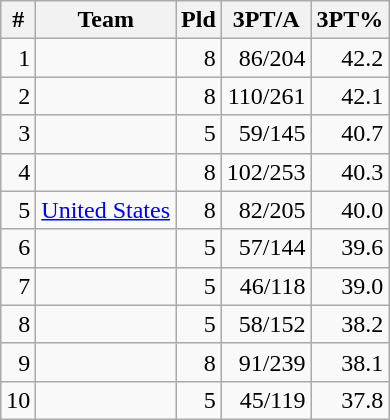<table class=wikitable style="text-align:right; display:inline-table;">
<tr>
<th>#</th>
<th>Team</th>
<th>Pld</th>
<th>3PT/A</th>
<th>3PT%</th>
</tr>
<tr>
<td>1</td>
<td align=left><strong></strong></td>
<td>8</td>
<td>86/204</td>
<td>42.2</td>
</tr>
<tr>
<td>2</td>
<td align=left></td>
<td>8</td>
<td>110/261</td>
<td>42.1</td>
</tr>
<tr>
<td>3</td>
<td align=left></td>
<td>5</td>
<td>59/145</td>
<td>40.7</td>
</tr>
<tr>
<td>4</td>
<td align=left></td>
<td>8</td>
<td>102/253</td>
<td>40.3</td>
</tr>
<tr>
<td>5</td>
<td align=left> <a href='#'>United States</a></td>
<td>8</td>
<td>82/205</td>
<td>40.0</td>
</tr>
<tr>
<td>6</td>
<td align=left></td>
<td>5</td>
<td>57/144</td>
<td>39.6</td>
</tr>
<tr>
<td>7</td>
<td align=left></td>
<td>5</td>
<td>46/118</td>
<td>39.0</td>
</tr>
<tr>
<td>8</td>
<td align=left></td>
<td>5</td>
<td>58/152</td>
<td>38.2</td>
</tr>
<tr>
<td>9</td>
<td align=left></td>
<td>8</td>
<td>91/239</td>
<td>38.1</td>
</tr>
<tr>
<td>10</td>
<td align=left></td>
<td>5</td>
<td>45/119</td>
<td>37.8</td>
</tr>
</table>
